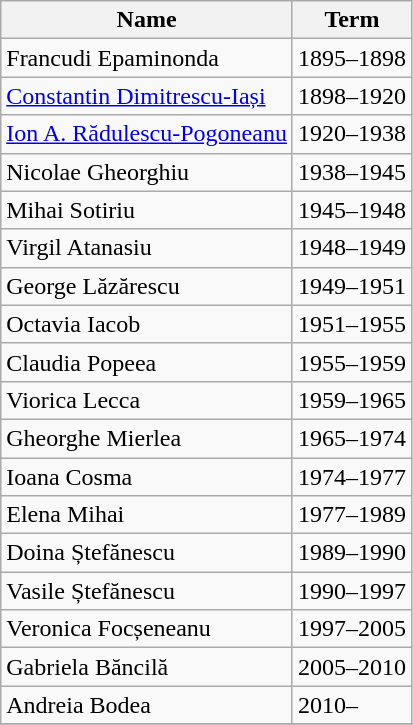<table class="wikitable">
<tr>
<th>Name</th>
<th>Term</th>
</tr>
<tr>
<td>Francudi Epaminonda</td>
<td>1895–1898</td>
</tr>
<tr>
<td><a href='#'>Constantin Dimitrescu-Iași</a></td>
<td>1898–1920</td>
</tr>
<tr>
<td><a href='#'>Ion A. Rădulescu-Pogoneanu</a></td>
<td>1920–1938</td>
</tr>
<tr>
<td>Nicolae Gheorghiu</td>
<td>1938–1945</td>
</tr>
<tr>
<td>Mihai Sotiriu</td>
<td>1945–1948</td>
</tr>
<tr>
<td>Virgil Atanasiu</td>
<td>1948–1949</td>
</tr>
<tr>
<td>George Lăzărescu</td>
<td>1949–1951</td>
</tr>
<tr>
<td>Octavia Iacob</td>
<td>1951–1955</td>
</tr>
<tr>
<td>Claudia Popeea</td>
<td>1955–1959</td>
</tr>
<tr>
<td>Viorica Lecca</td>
<td>1959–1965</td>
</tr>
<tr>
<td>Gheorghe Mierlea</td>
<td>1965–1974</td>
</tr>
<tr>
<td>Ioana Cosma</td>
<td>1974–1977</td>
</tr>
<tr>
<td>Elena Mihai</td>
<td>1977–1989</td>
</tr>
<tr>
<td>Doina Ștefănescu</td>
<td>1989–1990</td>
</tr>
<tr>
<td>Vasile Ștefănescu</td>
<td>1990–1997</td>
</tr>
<tr>
<td>Veronica Focșeneanu</td>
<td>1997–2005</td>
</tr>
<tr>
<td>Gabriela Băncilă</td>
<td>2005–2010</td>
</tr>
<tr>
<td>Andreia Bodea</td>
<td>2010–</td>
</tr>
<tr>
</tr>
</table>
